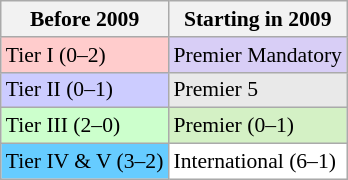<table class="wikitable" style="font-size:90%">
<tr>
<th>Before 2009</th>
<th>Starting in 2009</th>
</tr>
<tr>
<td style="background:#fcc;">Tier I (0–2)</td>
<td style="background:#d8cef6;">Premier Mandatory</td>
</tr>
<tr>
<td style="background:#ccf;">Tier II (0–1)</td>
<td style="background:#e9e9e9;">Premier 5</td>
</tr>
<tr>
<td style="background:#cfc;">Tier III (2–0)</td>
<td style="background:#d4f1c5;">Premier (0–1)</td>
</tr>
<tr>
<td style="background:#6cf;">Tier IV & V (3–2)</td>
<td style="background:#fff;">International (6–1)</td>
</tr>
</table>
